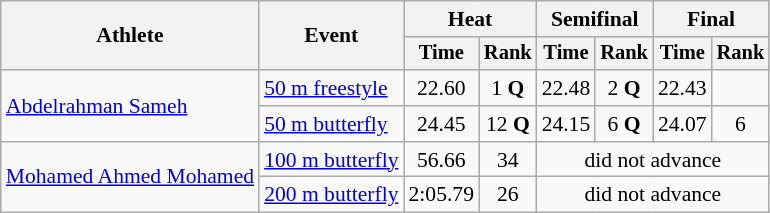<table class=wikitable style="font-size:90%">
<tr>
<th rowspan=2>Athlete</th>
<th rowspan=2>Event</th>
<th colspan=2>Heat</th>
<th colspan=2>Semifinal</th>
<th colspan=2>Final</th>
</tr>
<tr style="font-size:95%">
<th>Time</th>
<th>Rank</th>
<th>Time</th>
<th>Rank</th>
<th>Time</th>
<th>Rank</th>
</tr>
<tr align=center>
<td rowspan=2 align=left><a href='#'>Abdelrahman Sameh</a></td>
<td align=left><a href='#'>50 m freestyle</a></td>
<td>22.60</td>
<td>1 <strong>Q</strong></td>
<td>22.48</td>
<td>2 <strong>Q</strong></td>
<td>22.43</td>
<td></td>
</tr>
<tr align=center>
<td align=left><a href='#'>50 m butterfly</a></td>
<td>24.45</td>
<td>12 <strong>Q</strong></td>
<td>24.15</td>
<td>6 <strong>Q</strong></td>
<td>24.07</td>
<td>6</td>
</tr>
<tr align=center>
<td rowspan=2 align=left><a href='#'>Mohamed Ahmed Mohamed</a></td>
<td align=left><a href='#'>100 m butterfly</a></td>
<td>56.66</td>
<td>34</td>
<td colspan=4>did not advance</td>
</tr>
<tr align=center>
<td align=left><a href='#'>200 m butterfly</a></td>
<td>2:05.79</td>
<td>26</td>
<td colspan=4>did not advance</td>
</tr>
</table>
